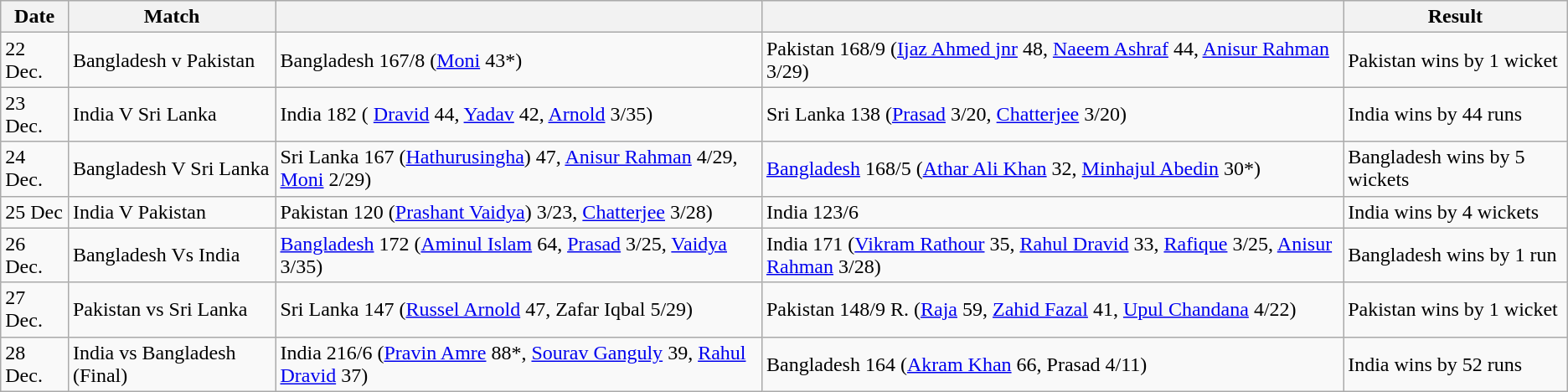<table class="wikitable">
<tr style="background:#efefef;">
<th>Date</th>
<th>Match</th>
<th></th>
<th></th>
<th>Result</th>
</tr>
<tr>
<td>22 Dec.</td>
<td>Bangladesh v Pakistan</td>
<td>Bangladesh 167/8 (<a href='#'>Moni</a> 43*)</td>
<td>Pakistan 168/9 (<a href='#'>Ijaz Ahmed jnr</a> 48, <a href='#'>Naeem Ashraf</a> 44, <a href='#'>Anisur Rahman</a> 3/29)</td>
<td>Pakistan wins by 1 wicket</td>
</tr>
<tr>
<td>23 Dec.</td>
<td>India V Sri Lanka</td>
<td>India 182 ( <a href='#'>Dravid</a> 44, <a href='#'>Yadav</a> 42, <a href='#'>Arnold</a> 3/35)</td>
<td>Sri Lanka 138 (<a href='#'>Prasad</a> 3/20, <a href='#'>Chatterjee</a> 3/20)</td>
<td>India wins by 44 runs</td>
</tr>
<tr>
<td>24 Dec.</td>
<td>Bangladesh V Sri Lanka</td>
<td>Sri Lanka 167 (<a href='#'>Hathurusingha</a>) 47, <a href='#'>Anisur Rahman</a> 4/29, <a href='#'>Moni</a> 2/29)</td>
<td><a href='#'>Bangladesh</a> 168/5 (<a href='#'>Athar Ali Khan</a> 32, <a href='#'>Minhajul Abedin</a> 30*)</td>
<td>Bangladesh wins by 5 wickets</td>
</tr>
<tr>
<td>25 Dec</td>
<td>India V Pakistan</td>
<td>Pakistan 120 (<a href='#'>Prashant Vaidya</a>) 3/23, <a href='#'>Chatterjee</a> 3/28)</td>
<td>India 123/6</td>
<td>India wins by 4 wickets</td>
</tr>
<tr>
<td>26 Dec.</td>
<td>Bangladesh Vs India</td>
<td><a href='#'>Bangladesh</a> 172 (<a href='#'>Aminul Islam</a> 64, <a href='#'>Prasad</a> 3/25, <a href='#'>Vaidya</a> 3/35)</td>
<td>India 171 (<a href='#'>Vikram Rathour</a> 35, <a href='#'>Rahul Dravid</a> 33, <a href='#'>Rafique</a> 3/25, <a href='#'>Anisur Rahman</a> 3/28)</td>
<td>Bangladesh wins by 1 run</td>
</tr>
<tr>
<td>27 Dec.</td>
<td>Pakistan vs Sri Lanka</td>
<td>Sri Lanka 147 (<a href='#'>Russel Arnold</a> 47, Zafar Iqbal 5/29)</td>
<td>Pakistan 148/9 R. (<a href='#'>Raja</a> 59, <a href='#'>Zahid Fazal</a> 41, <a href='#'>Upul Chandana</a> 4/22)</td>
<td>Pakistan wins by 1 wicket</td>
</tr>
<tr>
<td>28 Dec.</td>
<td>India vs Bangladesh (Final)</td>
<td>India 216/6 (<a href='#'>Pravin Amre</a> 88*, <a href='#'>Sourav Ganguly</a> 39, <a href='#'>Rahul Dravid</a> 37)</td>
<td>Bangladesh 164 (<a href='#'>Akram Khan</a> 66, Prasad 4/11)</td>
<td>India wins by 52 runs</td>
</tr>
</table>
